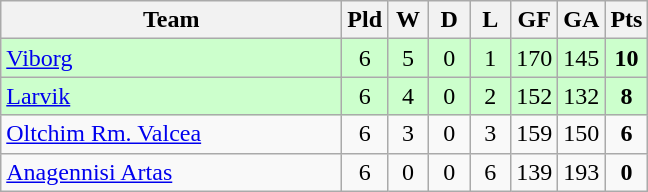<table class="wikitable" style="text-align:center">
<tr>
<th width=220>Team</th>
<th width=20>Pld</th>
<th width=20>W</th>
<th width=20>D</th>
<th width=20>L</th>
<th width=20>GF</th>
<th width=20>GA</th>
<th width=20>Pts</th>
</tr>
<tr bgcolor="#ccffcc">
<td align="left"> <a href='#'>Viborg</a></td>
<td>6</td>
<td>5</td>
<td>0</td>
<td>1</td>
<td>170</td>
<td>145</td>
<td><strong>10</strong></td>
</tr>
<tr bgcolor="#ccffcc">
<td align="left"> <a href='#'>Larvik</a></td>
<td>6</td>
<td>4</td>
<td>0</td>
<td>2</td>
<td>152</td>
<td>132</td>
<td><strong>8</strong></td>
</tr>
<tr>
<td align="left"> <a href='#'>Oltchim Rm. Valcea</a></td>
<td>6</td>
<td>3</td>
<td>0</td>
<td>3</td>
<td>159</td>
<td>150</td>
<td><strong>6</strong></td>
</tr>
<tr>
<td align="left"> <a href='#'>Anagennisi Artas</a></td>
<td>6</td>
<td>0</td>
<td>0</td>
<td>6</td>
<td>139</td>
<td>193</td>
<td><strong>0</strong></td>
</tr>
</table>
